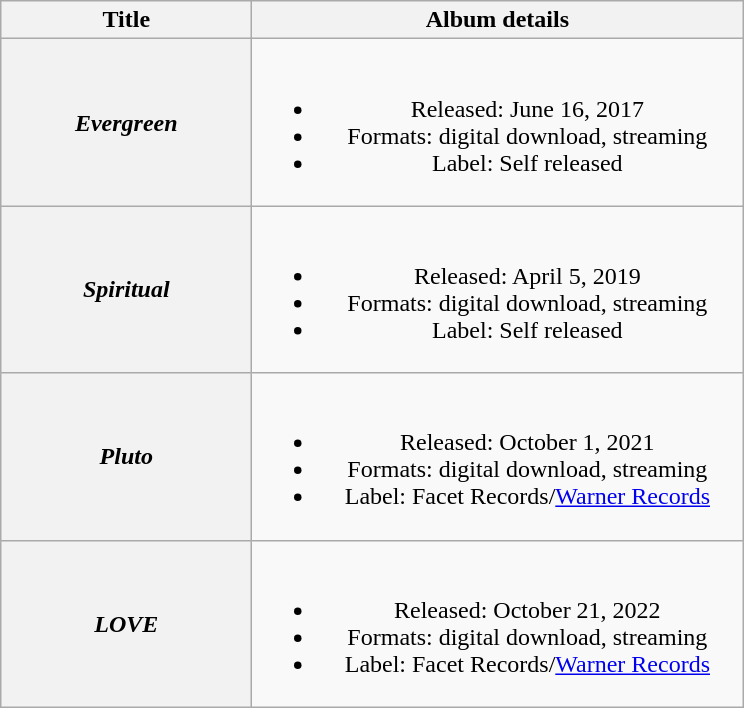<table class="wikitable plainrowheaders" style="text-align:center;">
<tr>
<th scope="col" style="width:10em;">Title</th>
<th scope="col" style="width:20em;">Album details</th>
</tr>
<tr>
<th scope="row"><em>Evergreen</em></th>
<td><br><ul><li>Released: June 16, 2017</li><li>Formats: digital download, streaming</li><li>Label: Self released</li></ul></td>
</tr>
<tr>
<th scope="row"><em>Spiritual</em></th>
<td><br><ul><li>Released: April 5, 2019</li><li>Formats: digital download, streaming</li><li>Label: Self released</li></ul></td>
</tr>
<tr>
<th scope="row"><em>Pluto</em></th>
<td><br><ul><li>Released: October 1, 2021</li><li>Formats: digital download, streaming</li><li>Label: Facet Records/<a href='#'>Warner Records</a></li></ul></td>
</tr>
<tr>
<th scope="row"><em>LOVE</em></th>
<td><br><ul><li>Released: October 21, 2022</li><li>Formats: digital download, streaming</li><li>Label: Facet Records/<a href='#'>Warner Records</a></li></ul></td>
</tr>
</table>
